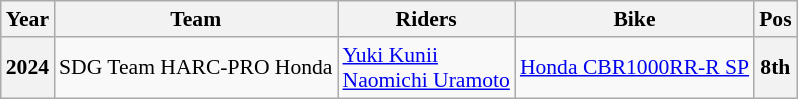<table class="wikitable" style="text-align:center; font-size:90%;">
<tr>
<th>Year</th>
<th>Team</th>
<th>Riders</th>
<th>Bike</th>
<th>Pos</th>
</tr>
<tr>
<th>2024</th>
<td style="text-align:left;"> SDG Team HARC-PRO Honda</td>
<td style="text-align:left;"> <a href='#'>Yuki Kunii</a><br> <a href='#'>Naomichi Uramoto</a></td>
<td style="text-align:left;"><a href='#'>Honda CBR1000RR-R SP</a></td>
<th>8th</th>
</tr>
</table>
